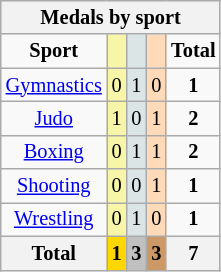<table class="wikitable" style=font-size:85%;float:center;text-align:center>
<tr style="background:#efefef;">
<th colspan=5><strong>Medals by sport</strong></th>
</tr>
<tr align=center>
<td><strong>Sport</strong></td>
<td bgcolor=#f7f6a8></td>
<td bgcolor=#dce5e5></td>
<td bgcolor=#ffdab9></td>
<td><strong>Total</strong></td>
</tr>
<tr align=center>
<td><a href='#'>Gymnastics</a></td>
<td style="background:#F7F6A8;">0</td>
<td style="background:#DCE5E5;">1</td>
<td style="background:#FFDAB9;">0</td>
<td><strong>1</strong></td>
</tr>
<tr align=center>
<td><a href='#'>Judo</a></td>
<td style="background:#F7F6A8;">1</td>
<td style="background:#DCE5E5;">0</td>
<td style="background:#FFDAB9;">1</td>
<td><strong>2</strong></td>
</tr>
<tr align=center>
<td><a href='#'>Boxing</a></td>
<td style="background:#F7F6A8;">0</td>
<td style="background:#DCE5E5;">1</td>
<td style="background:#FFDAB9;">1</td>
<td><strong>2</strong></td>
</tr>
<tr align=center>
<td><a href='#'>Shooting</a></td>
<td style="background:#F7F6A8;">0</td>
<td style="background:#DCE5E5;">0</td>
<td style="background:#FFDAB9;">1</td>
<td><strong>1</strong></td>
</tr>
<tr align=center>
<td><a href='#'>Wrestling</a></td>
<td style="background:#F7F6A8;">0</td>
<td style="background:#DCE5E5;">1</td>
<td style="background:#FFDAB9;">0</td>
<td><strong>1</strong></td>
</tr>
<tr align=center>
<th><strong>Total</strong></th>
<th style="background:gold;"><strong>1</strong></th>
<th style="background:silver;"><strong>3</strong></th>
<th style="background:#c96;"><strong>3</strong></th>
<th><strong>7</strong></th>
</tr>
</table>
